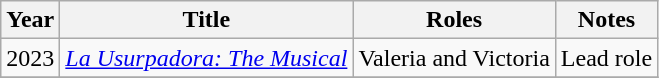<table class="wikitable sortable">
<tr>
<th>Year</th>
<th>Title</th>
<th>Roles</th>
<th>Notes</th>
</tr>
<tr>
<td>2023</td>
<td><em><a href='#'>La Usurpadora: The Musical</a></em></td>
<td>Valeria and Victoria</td>
<td>Lead role</td>
</tr>
<tr>
</tr>
</table>
